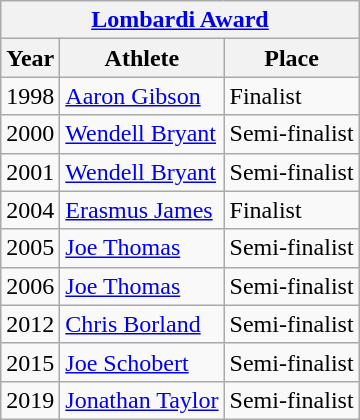<table class="wikitable">
<tr>
<th colspan=3><strong><a href='#'>Lombardi Award</a></strong></th>
</tr>
<tr>
<th>Year</th>
<th>Athlete</th>
<th>Place</th>
</tr>
<tr>
<td>1998</td>
<td><a href='#'>Aaron Gibson</a></td>
<td>Finalist</td>
</tr>
<tr>
<td>2000</td>
<td><a href='#'>Wendell Bryant</a></td>
<td>Semi-finalist</td>
</tr>
<tr>
<td>2001</td>
<td><a href='#'>Wendell Bryant</a></td>
<td>Semi-finalist</td>
</tr>
<tr>
<td>2004</td>
<td><a href='#'>Erasmus James</a></td>
<td>Finalist</td>
</tr>
<tr>
<td>2005</td>
<td><a href='#'>Joe Thomas</a></td>
<td>Semi-finalist</td>
</tr>
<tr>
<td>2006</td>
<td><a href='#'>Joe Thomas</a></td>
<td>Semi-finalist</td>
</tr>
<tr>
<td>2012</td>
<td><a href='#'>Chris Borland</a></td>
<td>Semi-finalist</td>
</tr>
<tr>
<td>2015</td>
<td><a href='#'>Joe Schobert</a></td>
<td>Semi-finalist</td>
</tr>
<tr>
<td>2019</td>
<td><a href='#'>Jonathan Taylor</a></td>
<td>Semi-finalist</td>
</tr>
</table>
